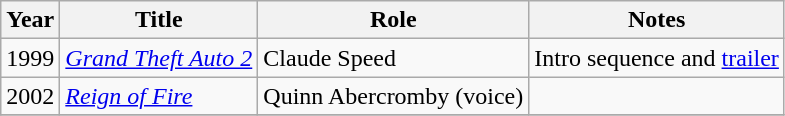<table class = "wikitable">
<tr>
<th>Year</th>
<th>Title</th>
<th>Role</th>
<th>Notes</th>
</tr>
<tr>
<td>1999</td>
<td><em> <a href='#'>Grand Theft Auto 2</a></em></td>
<td>Claude Speed</td>
<td>Intro sequence and <a href='#'>trailer</a></td>
</tr>
<tr>
<td>2002</td>
<td><em><a href='#'>Reign of Fire</a></em></td>
<td>Quinn Abercromby (voice)</td>
<td></td>
</tr>
<tr>
</tr>
</table>
